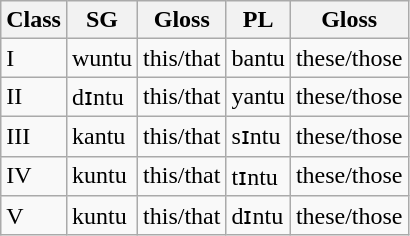<table class="wikitable">
<tr>
<th>Class</th>
<th>SG</th>
<th>Gloss</th>
<th>PL</th>
<th>Gloss</th>
</tr>
<tr>
<td>I</td>
<td>wuntu</td>
<td>this/that</td>
<td>bantu</td>
<td>these/those</td>
</tr>
<tr>
<td>II</td>
<td>dɪntu</td>
<td>this/that</td>
<td>yantu</td>
<td>these/those</td>
</tr>
<tr>
<td>III</td>
<td>kantu</td>
<td>this/that</td>
<td>sɪntu</td>
<td>these/those</td>
</tr>
<tr>
<td>IV</td>
<td>kuntu</td>
<td>this/that</td>
<td>tɪntu</td>
<td>these/those</td>
</tr>
<tr>
<td>V</td>
<td>kuntu</td>
<td>this/that</td>
<td>dɪntu</td>
<td>these/those</td>
</tr>
</table>
